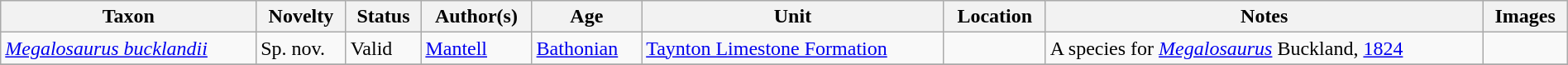<table class="wikitable sortable" align="center" width="100%">
<tr>
<th>Taxon</th>
<th>Novelty</th>
<th>Status</th>
<th>Author(s)</th>
<th>Age</th>
<th>Unit</th>
<th>Location</th>
<th>Notes</th>
<th>Images</th>
</tr>
<tr>
<td><em><a href='#'>Megalosaurus bucklandii</a></em></td>
<td>Sp. nov.</td>
<td>Valid</td>
<td><a href='#'>Mantell</a></td>
<td><a href='#'>Bathonian</a></td>
<td><a href='#'>Taynton Limestone Formation</a></td>
<td></td>
<td>A species for <em><a href='#'>Megalosaurus</a></em> Buckland, <a href='#'>1824</a></td>
<td></td>
</tr>
<tr>
</tr>
</table>
